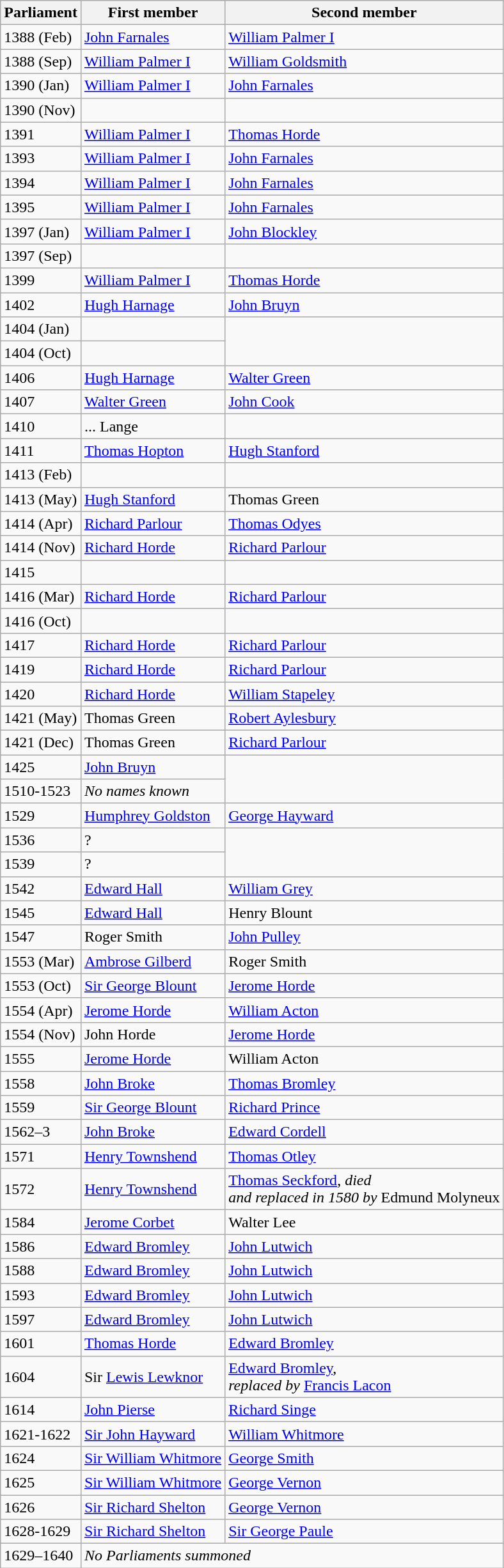<table class="wikitable">
<tr>
<th>Parliament</th>
<th>First member</th>
<th>Second member</th>
</tr>
<tr>
<td>1388 (Feb)</td>
<td><a href='#'>John Farnales</a></td>
<td><a href='#'>William Palmer I</a></td>
</tr>
<tr>
<td>1388 (Sep)</td>
<td><a href='#'>William Palmer I</a></td>
<td><a href='#'>William Goldsmith</a></td>
</tr>
<tr>
<td>1390 (Jan)</td>
<td><a href='#'>William Palmer I</a></td>
<td><a href='#'>John Farnales</a></td>
</tr>
<tr>
<td>1390 (Nov)</td>
<td></td>
</tr>
<tr>
<td>1391</td>
<td><a href='#'>William Palmer I</a></td>
<td><a href='#'>Thomas Horde</a></td>
</tr>
<tr>
<td>1393</td>
<td><a href='#'>William Palmer I</a></td>
<td><a href='#'>John Farnales</a></td>
</tr>
<tr>
<td>1394</td>
<td><a href='#'>William Palmer I</a></td>
<td><a href='#'>John Farnales</a></td>
</tr>
<tr>
<td>1395</td>
<td><a href='#'>William Palmer I</a></td>
<td><a href='#'>John Farnales</a></td>
</tr>
<tr>
<td>1397 (Jan)</td>
<td><a href='#'>William Palmer I</a></td>
<td><a href='#'>John Blockley</a></td>
</tr>
<tr>
<td>1397 (Sep)</td>
<td></td>
</tr>
<tr>
<td>1399</td>
<td><a href='#'>William Palmer I</a></td>
<td><a href='#'>Thomas Horde</a></td>
</tr>
<tr>
<td>1402</td>
<td><a href='#'>Hugh Harnage</a></td>
<td><a href='#'>John Bruyn</a></td>
</tr>
<tr>
<td>1404 (Jan)</td>
<td></td>
</tr>
<tr>
<td>1404 (Oct)</td>
<td></td>
</tr>
<tr>
<td>1406</td>
<td><a href='#'>Hugh Harnage</a></td>
<td><a href='#'>Walter Green</a></td>
</tr>
<tr>
<td>1407</td>
<td><a href='#'>Walter Green</a></td>
<td><a href='#'>John Cook</a></td>
</tr>
<tr>
<td>1410</td>
<td>... Lange </td>
</tr>
<tr>
<td>1411</td>
<td><a href='#'>Thomas Hopton</a></td>
<td><a href='#'>Hugh Stanford</a></td>
</tr>
<tr>
<td>1413 (Feb)</td>
<td></td>
</tr>
<tr>
<td>1413 (May)</td>
<td><a href='#'>Hugh Stanford</a></td>
<td>Thomas Green </td>
</tr>
<tr>
<td>1414 (Apr)</td>
<td><a href='#'>Richard Parlour</a></td>
<td><a href='#'>Thomas Odyes</a></td>
</tr>
<tr>
<td>1414 (Nov)</td>
<td><a href='#'>Richard Horde</a></td>
<td><a href='#'>Richard Parlour</a></td>
</tr>
<tr>
<td>1415</td>
<td></td>
</tr>
<tr>
<td>1416 (Mar)</td>
<td><a href='#'>Richard Horde</a></td>
<td><a href='#'>Richard Parlour</a></td>
</tr>
<tr>
<td>1416 (Oct)</td>
<td></td>
</tr>
<tr>
<td>1417</td>
<td><a href='#'>Richard Horde</a></td>
<td><a href='#'>Richard Parlour</a></td>
</tr>
<tr>
<td>1419</td>
<td><a href='#'>Richard Horde</a></td>
<td><a href='#'>Richard Parlour</a></td>
</tr>
<tr>
<td>1420</td>
<td><a href='#'>Richard Horde</a></td>
<td><a href='#'>William Stapeley</a></td>
</tr>
<tr>
<td>1421 (May)</td>
<td>Thomas Green</td>
<td><a href='#'>Robert Aylesbury</a></td>
</tr>
<tr>
<td>1421 (Dec)</td>
<td>Thomas Green</td>
<td><a href='#'>Richard Parlour</a></td>
</tr>
<tr>
<td>1425</td>
<td><a href='#'>John Bruyn</a></td>
</tr>
<tr>
<td>1510-1523</td>
<td colspan - "2"><em>No names known</em></td>
</tr>
<tr>
<td>1529</td>
<td><a href='#'>Humphrey Goldston</a></td>
<td><a href='#'>George Hayward</a></td>
</tr>
<tr>
<td>1536</td>
<td>?</td>
</tr>
<tr>
<td>1539</td>
<td>?</td>
</tr>
<tr>
<td>1542</td>
<td><a href='#'>Edward Hall</a></td>
<td><a href='#'>William Grey</a></td>
</tr>
<tr>
<td>1545</td>
<td><a href='#'>Edward Hall</a></td>
<td>Henry Blount </td>
</tr>
<tr>
<td>1547</td>
<td>Roger Smith</td>
<td><a href='#'>John Pulley</a></td>
</tr>
<tr>
<td>1553 (Mar)</td>
<td><a href='#'>Ambrose Gilberd</a></td>
<td>Roger Smith </td>
</tr>
<tr>
<td>1553 (Oct)</td>
<td><a href='#'>Sir George Blount</a></td>
<td><a href='#'>Jerome Horde</a></td>
</tr>
<tr>
<td>1554 (Apr)</td>
<td><a href='#'>Jerome Horde</a></td>
<td><a href='#'>William Acton</a></td>
</tr>
<tr>
<td>1554 (Nov)</td>
<td>John Horde</td>
<td><a href='#'>Jerome Horde</a></td>
</tr>
<tr>
<td>1555</td>
<td><a href='#'>Jerome Horde</a></td>
<td>William Acton </td>
</tr>
<tr>
<td>1558</td>
<td><a href='#'>John Broke</a></td>
<td><a href='#'>Thomas Bromley</a></td>
</tr>
<tr>
<td>1559</td>
<td><a href='#'>Sir George Blount</a></td>
<td><a href='#'>Richard Prince</a></td>
</tr>
<tr>
<td>1562–3</td>
<td><a href='#'>John Broke</a></td>
<td><a href='#'>Edward Cordell</a></td>
</tr>
<tr>
<td>1571</td>
<td><a href='#'>Henry Townshend</a></td>
<td><a href='#'>Thomas Otley</a></td>
</tr>
<tr>
<td>1572</td>
<td><a href='#'>Henry Townshend</a></td>
<td><a href='#'>Thomas Seckford</a>, <em>died <br> and replaced in 1580 by</em> Edmund Molyneux </td>
</tr>
<tr>
<td>1584</td>
<td><a href='#'>Jerome Corbet</a></td>
<td>Walter Lee </td>
</tr>
<tr>
<td>1586</td>
<td><a href='#'>Edward Bromley</a></td>
<td><a href='#'>John Lutwich</a></td>
</tr>
<tr>
<td>1588</td>
<td><a href='#'>Edward Bromley</a></td>
<td><a href='#'>John Lutwich</a></td>
</tr>
<tr>
<td>1593</td>
<td><a href='#'>Edward Bromley</a></td>
<td><a href='#'>John Lutwich</a></td>
</tr>
<tr>
<td>1597</td>
<td><a href='#'>Edward Bromley</a></td>
<td><a href='#'>John Lutwich</a></td>
</tr>
<tr>
<td>1601</td>
<td><a href='#'>Thomas Horde</a></td>
<td><a href='#'>Edward Bromley</a></td>
</tr>
<tr>
<td>1604</td>
<td>Sir <a href='#'>Lewis Lewknor</a></td>
<td><a href='#'>Edward Bromley</a>, <em><br> replaced by</em> <a href='#'>Francis Lacon</a></td>
</tr>
<tr>
<td>1614</td>
<td><a href='#'>John Pierse</a></td>
<td><a href='#'>Richard Singe</a></td>
</tr>
<tr>
<td>1621-1622</td>
<td><a href='#'>Sir John Hayward</a></td>
<td><a href='#'>William Whitmore</a></td>
</tr>
<tr>
<td>1624</td>
<td><a href='#'>Sir William Whitmore</a></td>
<td><a href='#'>George Smith</a></td>
</tr>
<tr>
<td>1625</td>
<td><a href='#'>Sir William Whitmore</a></td>
<td><a href='#'>George Vernon</a></td>
</tr>
<tr>
<td>1626</td>
<td><a href='#'>Sir Richard Shelton</a></td>
<td><a href='#'>George Vernon</a></td>
</tr>
<tr>
<td>1628-1629</td>
<td><a href='#'>Sir Richard Shelton</a></td>
<td><a href='#'>Sir George Paule</a></td>
</tr>
<tr>
<td>1629–1640</td>
<td colspan = "2"><em>No Parliaments summoned</em></td>
</tr>
</table>
